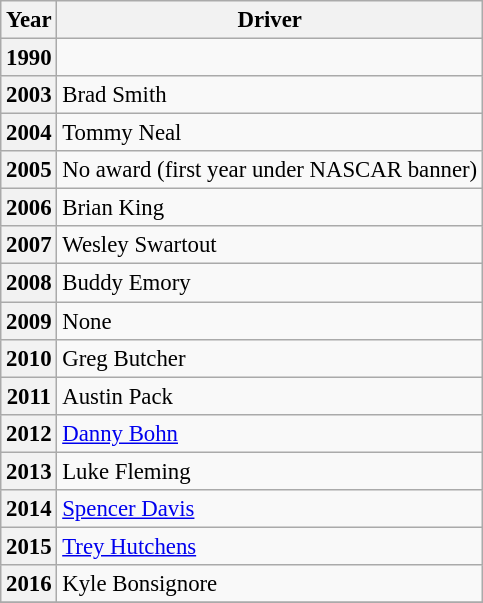<table class="wikitable" style="font-size: 95%;">
<tr>
<th>Year</th>
<th>Driver</th>
</tr>
<tr>
<th>1990</th>
<td></td>
</tr>
<tr>
<th>2003</th>
<td>Brad Smith</td>
</tr>
<tr>
<th>2004</th>
<td>Tommy Neal</td>
</tr>
<tr>
<th>2005</th>
<td>No award (first year under NASCAR banner)</td>
</tr>
<tr>
<th>2006</th>
<td>Brian King</td>
</tr>
<tr>
<th>2007</th>
<td>Wesley Swartout</td>
</tr>
<tr>
<th>2008</th>
<td>Buddy Emory</td>
</tr>
<tr>
<th>2009</th>
<td>None</td>
</tr>
<tr>
<th>2010</th>
<td>Greg Butcher</td>
</tr>
<tr>
<th>2011</th>
<td>Austin Pack</td>
</tr>
<tr>
<th>2012</th>
<td><a href='#'>Danny Bohn</a></td>
</tr>
<tr>
<th>2013</th>
<td>Luke Fleming</td>
</tr>
<tr>
<th>2014</th>
<td><a href='#'>Spencer Davis</a></td>
</tr>
<tr>
<th>2015</th>
<td><a href='#'>Trey Hutchens</a></td>
</tr>
<tr>
<th>2016</th>
<td>Kyle Bonsignore</td>
</tr>
<tr>
</tr>
</table>
